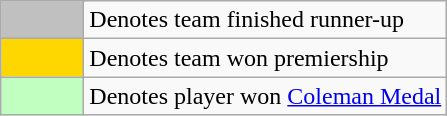<table class="wikitable">
<tr>
<td colspan="2" style="background:silver; width:3em"></td>
<td>Denotes team finished runner-up</td>
</tr>
<tr>
<td style="background:gold; width:3em"></td>
<td colspan="2">Denotes team won premiership</td>
</tr>
<tr>
<td style="background:#C0FFC0; width:3em"></td>
<td colspan="2">Denotes player won <a href='#'>Coleman Medal</a></td>
</tr>
</table>
